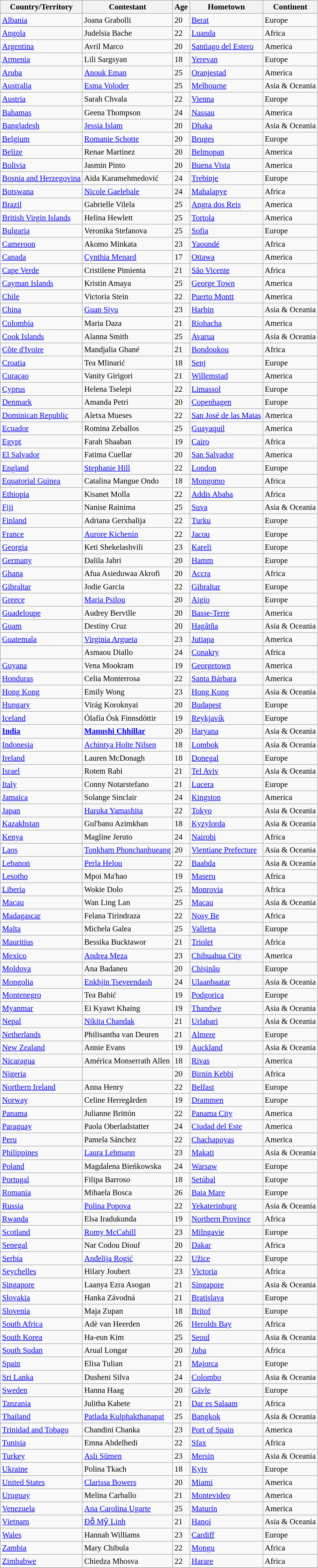<table class="wikitable sortable" style="font-size: 95%;">
<tr>
<th>Country/Territory</th>
<th>Contestant</th>
<th>Age</th>
<th>Hometown</th>
<th>Continent</th>
</tr>
<tr>
<td> <a href='#'>Albania</a></td>
<td>Joana Grabolli</td>
<td>20</td>
<td><a href='#'>Berat</a></td>
<td>Europe</td>
</tr>
<tr>
<td> <a href='#'>Angola</a></td>
<td>Judelsia Bache</td>
<td>22</td>
<td><a href='#'>Luanda</a></td>
<td>Africa</td>
</tr>
<tr>
<td> <a href='#'>Argentina</a></td>
<td>Avril Marco</td>
<td>20</td>
<td><a href='#'>Santiago del Estero</a></td>
<td>America</td>
</tr>
<tr>
<td> <a href='#'>Armenia</a></td>
<td>Lili Sargsyan</td>
<td>18</td>
<td><a href='#'>Yerevan</a></td>
<td>Europe</td>
</tr>
<tr>
<td> <a href='#'>Aruba</a></td>
<td><a href='#'>Anouk Eman</a></td>
<td>25</td>
<td><a href='#'>Oranjestad</a></td>
<td>America</td>
</tr>
<tr>
<td> <a href='#'>Australia</a></td>
<td><a href='#'>Esma Voloder</a></td>
<td>25</td>
<td><a href='#'>Melbourne</a></td>
<td>Asia & Oceania</td>
</tr>
<tr>
<td> <a href='#'>Austria</a></td>
<td>Sarah Chvala</td>
<td>22</td>
<td><a href='#'>Vienna</a></td>
<td>Europe</td>
</tr>
<tr>
<td> <a href='#'>Bahamas</a></td>
<td>Geena Thompson</td>
<td>24</td>
<td><a href='#'>Nassau</a></td>
<td>America</td>
</tr>
<tr>
<td> <a href='#'>Bangladesh</a></td>
<td><a href='#'>Jessia Islam</a></td>
<td>20</td>
<td><a href='#'>Dhaka</a></td>
<td>Asia & Oceania</td>
</tr>
<tr>
<td> <a href='#'>Belgium</a></td>
<td><a href='#'>Romanie Schotte</a></td>
<td>20</td>
<td><a href='#'>Bruges</a></td>
<td>Europe</td>
</tr>
<tr>
<td> <a href='#'>Belize</a></td>
<td>Renae Martinez</td>
<td>20</td>
<td><a href='#'>Belmopan</a></td>
<td>America</td>
</tr>
<tr>
<td> <a href='#'>Bolivia</a></td>
<td>Jasmin Pinto</td>
<td>20</td>
<td><a href='#'>Buena Vista</a></td>
<td>America</td>
</tr>
<tr>
<td> <a href='#'>Bosnia and Herzegovina</a></td>
<td>Aida Karamehmedović</td>
<td>24</td>
<td><a href='#'>Trebinje</a></td>
<td>Europe</td>
</tr>
<tr>
<td> <a href='#'>Botswana</a></td>
<td><a href='#'>Nicole Gaelebale</a></td>
<td>24</td>
<td><a href='#'>Mahalapye</a></td>
<td>Africa</td>
</tr>
<tr>
<td> <a href='#'>Brazil</a></td>
<td>Gabrielle Vilela</td>
<td>25</td>
<td><a href='#'>Angra dos Reis</a></td>
<td>America</td>
</tr>
<tr>
<td> <a href='#'>British Virgin Islands</a></td>
<td>Helina Hewlett</td>
<td>25</td>
<td><a href='#'>Tortola</a></td>
<td>America</td>
</tr>
<tr>
<td> <a href='#'>Bulgaria</a></td>
<td>Veronika Stefanova</td>
<td>25</td>
<td><a href='#'>Sofia</a></td>
<td>Europe</td>
</tr>
<tr>
<td> <a href='#'>Cameroon</a></td>
<td>Akomo Minkata</td>
<td>23</td>
<td><a href='#'>Yaoundé</a></td>
<td>Africa</td>
</tr>
<tr>
<td> <a href='#'>Canada</a></td>
<td><a href='#'>Cynthia Menard</a></td>
<td>17</td>
<td><a href='#'>Ottawa</a></td>
<td>America</td>
</tr>
<tr>
<td> <a href='#'>Cape Verde</a></td>
<td>Cristilene Pimienta</td>
<td>21</td>
<td><a href='#'>São Vicente</a></td>
<td>Africa</td>
</tr>
<tr>
<td> <a href='#'>Cayman Islands</a></td>
<td>Kristin Amaya</td>
<td>25</td>
<td><a href='#'>George Town</a></td>
<td>America</td>
</tr>
<tr>
<td> <a href='#'>Chile</a></td>
<td>Victoria Stein</td>
<td>22</td>
<td><a href='#'>Puerto Montt</a></td>
<td>America</td>
</tr>
<tr>
<td> <a href='#'>China</a></td>
<td><a href='#'>Guan Siyu</a></td>
<td>23</td>
<td><a href='#'>Harbin</a></td>
<td>Asia & Oceania</td>
</tr>
<tr>
<td> <a href='#'>Colombia</a></td>
<td>Maria Daza</td>
<td>21</td>
<td><a href='#'>Riohacha</a></td>
<td>America</td>
</tr>
<tr>
<td> <a href='#'>Cook Islands</a></td>
<td>Alanna Smith</td>
<td>25</td>
<td><a href='#'>Avarua</a></td>
<td>Asia & Oceania</td>
</tr>
<tr>
<td> <a href='#'>Côte d'Ivoire</a></td>
<td>Mandjalia Gbané</td>
<td>21</td>
<td><a href='#'>Bondoukou</a></td>
<td>Africa</td>
</tr>
<tr>
<td> <a href='#'>Croatia</a></td>
<td>Tea Mlinarić</td>
<td>18</td>
<td><a href='#'>Senj</a></td>
<td>Europe</td>
</tr>
<tr>
<td> <a href='#'>Curaçao</a></td>
<td>Vanity Girigori</td>
<td>21</td>
<td><a href='#'>Willemstad</a></td>
<td>America</td>
</tr>
<tr>
<td> <a href='#'>Cyprus</a></td>
<td>Helena Tselepi</td>
<td>22</td>
<td><a href='#'>Limassol</a></td>
<td>Europe</td>
</tr>
<tr>
<td> <a href='#'>Denmark</a></td>
<td>Amanda Petri</td>
<td>20</td>
<td><a href='#'>Copenhagen</a></td>
<td>Europe</td>
</tr>
<tr>
<td> <a href='#'>Dominican Republic</a></td>
<td>Aletxa Mueses</td>
<td>22</td>
<td><a href='#'>San José de las Matas</a></td>
<td>America</td>
</tr>
<tr>
<td> <a href='#'>Ecuador</a></td>
<td>Romina Zeballos</td>
<td>25</td>
<td><a href='#'>Guayaquil</a></td>
<td>America</td>
</tr>
<tr>
<td> <a href='#'>Egypt</a></td>
<td>Farah Shaaban</td>
<td>19</td>
<td><a href='#'>Cairo</a></td>
<td>Africa</td>
</tr>
<tr>
<td> <a href='#'>El Salvador</a></td>
<td>Fatima Cuellar</td>
<td>20</td>
<td><a href='#'>San Salvador</a></td>
<td>America</td>
</tr>
<tr>
<td> <a href='#'>England</a></td>
<td><a href='#'>Stephanie Hill</a></td>
<td>22</td>
<td><a href='#'>London</a></td>
<td>Europe</td>
</tr>
<tr>
<td> <a href='#'>Equatorial Guinea</a></td>
<td>Catalina Mangue Ondo</td>
<td>18</td>
<td><a href='#'>Mongomo</a></td>
<td>Africa</td>
</tr>
<tr>
<td> <a href='#'>Ethiopia</a></td>
<td>Kisanet Molla</td>
<td>22</td>
<td><a href='#'>Addis Ababa</a></td>
<td>Africa</td>
</tr>
<tr>
<td> <a href='#'>Fiji</a></td>
<td>Nanise Rainima</td>
<td>25</td>
<td><a href='#'>Suva</a></td>
<td>Asia & Oceania</td>
</tr>
<tr>
<td> <a href='#'>Finland</a></td>
<td>Adriana Gerxhalija</td>
<td>22</td>
<td><a href='#'>Turku</a></td>
<td>Europe</td>
</tr>
<tr>
<td> <a href='#'>France</a></td>
<td><a href='#'>Aurore Kichenin</a></td>
<td>22</td>
<td><a href='#'>Jacou</a></td>
<td>Europe</td>
</tr>
<tr>
<td> <a href='#'>Georgia</a></td>
<td>Keti Shekelashvili</td>
<td>23</td>
<td><a href='#'>Kareli</a></td>
<td>Europe</td>
</tr>
<tr>
<td> <a href='#'>Germany</a></td>
<td>Dalila Jabri</td>
<td>20</td>
<td><a href='#'>Hamm</a></td>
<td>Europe</td>
</tr>
<tr>
<td> <a href='#'>Ghana</a></td>
<td>Afua Asieduwaa Akrofi</td>
<td>20</td>
<td><a href='#'>Accra</a></td>
<td>Africa</td>
</tr>
<tr>
<td> <a href='#'>Gibraltar</a></td>
<td>Jodie Garcia</td>
<td>22</td>
<td><a href='#'>Gibraltar</a></td>
<td>Europe</td>
</tr>
<tr>
<td> <a href='#'>Greece</a></td>
<td><a href='#'>Maria Psilou</a></td>
<td>20</td>
<td><a href='#'>Aigio</a></td>
<td>Europe</td>
</tr>
<tr>
<td> <a href='#'>Guadeloupe</a></td>
<td>Audrey Berville</td>
<td>20</td>
<td><a href='#'>Basse-Terre</a></td>
<td>America</td>
</tr>
<tr>
<td> <a href='#'>Guam</a></td>
<td>Destiny Cruz</td>
<td>20</td>
<td><a href='#'>Hagåtña</a></td>
<td>Asia & Oceania</td>
</tr>
<tr>
<td> <a href='#'>Guatemala</a></td>
<td><a href='#'>Virginia Argueta</a></td>
<td>23</td>
<td><a href='#'>Jutiapa</a></td>
<td>America</td>
</tr>
<tr>
<td></td>
<td>Asmaou Diallo</td>
<td>24</td>
<td><a href='#'>Conakry</a></td>
<td>Africa</td>
</tr>
<tr>
<td> <a href='#'>Guyana</a></td>
<td>Vena Mookram</td>
<td>19</td>
<td><a href='#'>Georgetown</a></td>
<td>America</td>
</tr>
<tr>
<td> <a href='#'>Honduras</a></td>
<td>Celia Monterrosa</td>
<td>22</td>
<td><a href='#'>Santa Bárbara</a></td>
<td>America</td>
</tr>
<tr>
<td> <a href='#'>Hong Kong</a></td>
<td>Emily Wong</td>
<td>23</td>
<td><a href='#'>Hong Kong</a></td>
<td>Asia & Oceania</td>
</tr>
<tr>
<td> <a href='#'>Hungary</a></td>
<td>Virág Koroknyai</td>
<td>20</td>
<td><a href='#'>Budapest</a></td>
<td>Europe</td>
</tr>
<tr>
<td> <a href='#'>Iceland</a></td>
<td>Ólafía Ósk Finnsdóttir</td>
<td>19</td>
<td><a href='#'>Reykjavík</a></td>
<td>Europe</td>
</tr>
<tr>
<td><strong> <a href='#'>India</a></strong></td>
<td><strong><a href='#'>Manushi Chhillar</a></strong></td>
<td>20</td>
<td><a href='#'>Haryana</a></td>
<td>Asia & Oceania</td>
</tr>
<tr>
<td> <a href='#'>Indonesia</a></td>
<td><a href='#'>Achintya Holte Nilsen</a></td>
<td>18</td>
<td><a href='#'>Lombok</a></td>
<td>Asia & Oceania</td>
</tr>
<tr>
<td> <a href='#'>Ireland</a></td>
<td>Lauren McDonagh</td>
<td>18</td>
<td><a href='#'>Donegal</a></td>
<td>Europe</td>
</tr>
<tr>
<td> <a href='#'>Israel</a></td>
<td>Rotem Rabi</td>
<td>21</td>
<td><a href='#'>Tel Aviv</a></td>
<td>Asia & Oceania</td>
</tr>
<tr>
<td> <a href='#'>Italy</a></td>
<td>Conny Notarstefano</td>
<td>21</td>
<td><a href='#'>Lucera</a></td>
<td>Europe</td>
</tr>
<tr>
<td> <a href='#'>Jamaica</a></td>
<td>Solange Sinclair</td>
<td>24</td>
<td><a href='#'>Kingston</a></td>
<td>America</td>
</tr>
<tr>
<td> <a href='#'>Japan</a></td>
<td><a href='#'>Haruka Yamashita</a></td>
<td>22</td>
<td><a href='#'>Tokyo</a></td>
<td>Asia & Oceania</td>
</tr>
<tr>
<td> <a href='#'>Kazakhstan</a></td>
<td>Gul'banu Azimkhan</td>
<td>18</td>
<td><a href='#'>Kyzylorda</a></td>
<td>Asia & Oceania</td>
</tr>
<tr>
<td> <a href='#'>Kenya</a></td>
<td>Magline Jeruto</td>
<td>24</td>
<td><a href='#'>Nairobi</a></td>
<td>Africa</td>
</tr>
<tr>
<td> <a href='#'>Laos</a></td>
<td><a href='#'>Tonkham Phonchanhueang</a></td>
<td>20</td>
<td><a href='#'>Vientiane Prefecture</a></td>
<td>Asia & Oceania</td>
</tr>
<tr>
<td> <a href='#'>Lebanon</a></td>
<td><a href='#'>Perla Helou</a></td>
<td>22</td>
<td><a href='#'>Baabda</a></td>
<td>Asia & Oceania</td>
</tr>
<tr>
<td> <a href='#'>Lesotho</a></td>
<td>Mpoi Ma'hao</td>
<td>19</td>
<td><a href='#'>Maseru</a></td>
<td>Africa</td>
</tr>
<tr>
<td> <a href='#'>Liberia</a></td>
<td>Wokie Dolo</td>
<td>25</td>
<td><a href='#'>Monrovia</a></td>
<td>Africa</td>
</tr>
<tr>
<td> <a href='#'>Macau</a></td>
<td>Wan Ling Lan</td>
<td>25</td>
<td><a href='#'>Macau</a></td>
<td>Asia & Oceania</td>
</tr>
<tr>
<td> <a href='#'>Madagascar</a></td>
<td>Felana Tirindraza</td>
<td>22</td>
<td><a href='#'>Nosy Be</a></td>
<td>Africa</td>
</tr>
<tr>
<td> <a href='#'>Malta</a></td>
<td>Michela Galea</td>
<td>25</td>
<td><a href='#'>Valletta</a></td>
<td>Europe</td>
</tr>
<tr>
<td> <a href='#'>Mauritius</a></td>
<td>Bessika Bucktawor</td>
<td>21</td>
<td><a href='#'>Triolet</a></td>
<td>Africa</td>
</tr>
<tr>
<td> <a href='#'>Mexico</a></td>
<td><a href='#'>Andrea Meza</a></td>
<td>23</td>
<td><a href='#'>Chihuahua City</a></td>
<td>America</td>
</tr>
<tr>
<td> <a href='#'>Moldova</a></td>
<td>Ana Badaneu</td>
<td>20</td>
<td><a href='#'>Chișinău</a></td>
<td>Europe</td>
</tr>
<tr>
<td> <a href='#'>Mongolia</a></td>
<td><a href='#'>Enkhjin Tseveendash</a></td>
<td>24</td>
<td><a href='#'>Ulaanbaatar</a></td>
<td>Asia & Oceania</td>
</tr>
<tr>
<td> <a href='#'>Montenegro</a></td>
<td>Tea Babić</td>
<td>19</td>
<td><a href='#'>Podgorica</a></td>
<td>Europe</td>
</tr>
<tr>
<td> <a href='#'>Myanmar</a></td>
<td>Ei Kyawt Khaing</td>
<td>19</td>
<td><a href='#'>Thandwe</a></td>
<td>Asia & Oceania</td>
</tr>
<tr>
<td> <a href='#'>Nepal</a></td>
<td><a href='#'>Nikita Chandak</a></td>
<td>21</td>
<td><a href='#'>Urlabari</a></td>
<td>Asia & Oceania</td>
</tr>
<tr>
<td> <a href='#'>Netherlands</a></td>
<td>Philisantha van Deuren</td>
<td>21</td>
<td><a href='#'>Almere</a></td>
<td>Europe</td>
</tr>
<tr>
<td> <a href='#'>New Zealand</a></td>
<td>Annie Evans</td>
<td>19</td>
<td><a href='#'>Auckland</a></td>
<td>Asia & Oceania</td>
</tr>
<tr>
<td> <a href='#'>Nicaragua</a></td>
<td>América Monserrath Allen</td>
<td>18</td>
<td><a href='#'>Rivas</a></td>
<td>America</td>
</tr>
<tr>
<td> <a href='#'>Nigeria</a></td>
<td></td>
<td>20</td>
<td><a href='#'>Birnin Kebbi</a></td>
<td>Africa</td>
</tr>
<tr>
<td> <a href='#'>Northern Ireland</a></td>
<td>Anna Henry</td>
<td>22</td>
<td><a href='#'>Belfast</a></td>
<td>Europe</td>
</tr>
<tr>
<td> <a href='#'>Norway</a></td>
<td>Celine Herregården</td>
<td>19</td>
<td><a href='#'>Drammen</a></td>
<td>Europe</td>
</tr>
<tr>
<td> <a href='#'>Panama</a></td>
<td>Julianne Brittón</td>
<td>22</td>
<td><a href='#'>Panama City</a></td>
<td>America</td>
</tr>
<tr>
<td> <a href='#'>Paraguay</a></td>
<td>Paola Oberladstatter</td>
<td>24</td>
<td><a href='#'>Ciudad del Este</a></td>
<td>America</td>
</tr>
<tr>
<td> <a href='#'>Peru</a></td>
<td>Pamela Sánchez</td>
<td>22</td>
<td><a href='#'>Chachapoyas</a></td>
<td>America</td>
</tr>
<tr>
<td> <a href='#'>Philippines</a></td>
<td><a href='#'>Laura Lehmann</a></td>
<td>23</td>
<td><a href='#'>Makati</a></td>
<td>Asia & Oceania</td>
</tr>
<tr>
<td> <a href='#'>Poland</a></td>
<td>Magdalena Bieńkowska</td>
<td>24</td>
<td><a href='#'>Warsaw</a></td>
<td>Europe</td>
</tr>
<tr>
<td> <a href='#'>Portugal</a></td>
<td>Filipa Barroso</td>
<td>18</td>
<td><a href='#'>Setúbal</a></td>
<td>Europe</td>
</tr>
<tr>
<td> <a href='#'>Romania</a></td>
<td>Mihaela Bosca</td>
<td>26</td>
<td><a href='#'>Baia Mare</a></td>
<td>Europe</td>
</tr>
<tr>
<td> <a href='#'>Russia</a></td>
<td><a href='#'>Polina Popova</a></td>
<td>22</td>
<td><a href='#'>Yekaterinburg</a></td>
<td>Asia & Oceania</td>
</tr>
<tr>
<td> <a href='#'>Rwanda</a></td>
<td>Elsa Iradukunda</td>
<td>19</td>
<td><a href='#'>Northern Province</a></td>
<td>Africa</td>
</tr>
<tr>
<td> <a href='#'>Scotland</a></td>
<td><a href='#'>Romy McCahill</a></td>
<td>23</td>
<td><a href='#'>Milngavie</a></td>
<td>Europe</td>
</tr>
<tr>
<td> <a href='#'>Senegal</a></td>
<td>Nar Codou Diouf</td>
<td>20</td>
<td><a href='#'>Dakar</a></td>
<td>Africa</td>
</tr>
<tr>
<td> <a href='#'>Serbia</a></td>
<td><a href='#'>Anđelija Rogić</a></td>
<td>22</td>
<td><a href='#'>Užice</a></td>
<td>Europe</td>
</tr>
<tr>
<td> <a href='#'>Seychelles</a></td>
<td>Hilary Joubert</td>
<td>23</td>
<td><a href='#'>Victoria</a></td>
<td>Africa</td>
</tr>
<tr>
<td> <a href='#'>Singapore</a></td>
<td>Laanya Ezra Asogan</td>
<td>21</td>
<td><a href='#'>Singapore</a></td>
<td>Asia & Oceania</td>
</tr>
<tr>
<td> <a href='#'>Slovakia</a></td>
<td>Hanka Závodná</td>
<td>21</td>
<td><a href='#'>Bratislava</a></td>
<td>Europe</td>
</tr>
<tr>
<td> <a href='#'>Slovenia</a></td>
<td>Maja Zupan</td>
<td>18</td>
<td><a href='#'>Britof</a></td>
<td>Europe</td>
</tr>
<tr>
<td> <a href='#'>South Africa</a></td>
<td>Adè van Heerden</td>
<td>26</td>
<td><a href='#'>Herolds Bay</a></td>
<td>Africa</td>
</tr>
<tr>
<td> <a href='#'>South Korea</a></td>
<td>Ha-eun Kim</td>
<td>25</td>
<td><a href='#'>Seoul</a></td>
<td>Asia & Oceania</td>
</tr>
<tr>
<td> <a href='#'>South Sudan</a></td>
<td>Arual Longar</td>
<td>20</td>
<td><a href='#'>Juba</a></td>
<td>Africa</td>
</tr>
<tr>
<td> <a href='#'>Spain</a></td>
<td>Elisa Tulian</td>
<td>21</td>
<td><a href='#'>Majorca</a></td>
<td>Europe</td>
</tr>
<tr>
<td> <a href='#'>Sri Lanka</a></td>
<td>Dusheni Silva</td>
<td>24</td>
<td><a href='#'>Colombo</a></td>
<td>Asia & Oceania</td>
</tr>
<tr>
<td> <a href='#'>Sweden</a></td>
<td>Hanna Haag</td>
<td>20</td>
<td><a href='#'>Gävle</a></td>
<td>Europe</td>
</tr>
<tr>
<td> <a href='#'>Tanzania</a></td>
<td>Julitha Kabete</td>
<td>21</td>
<td><a href='#'>Dar es Salaam</a></td>
<td>Africa</td>
</tr>
<tr>
<td> <a href='#'>Thailand</a></td>
<td><a href='#'>Patlada Kulphakthanapat</a></td>
<td>25</td>
<td><a href='#'>Bangkok</a></td>
<td>Asia & Oceania</td>
</tr>
<tr>
<td> <a href='#'>Trinidad and Tobago</a></td>
<td>Chandini Chanka</td>
<td>23</td>
<td><a href='#'>Port of Spain</a></td>
<td>America</td>
</tr>
<tr>
<td> <a href='#'>Tunisia</a></td>
<td>Emna Abdelhedi</td>
<td>22</td>
<td><a href='#'>Sfax</a></td>
<td>Africa</td>
</tr>
<tr>
<td> <a href='#'>Turkey</a></td>
<td><a href='#'>Aslı Sümen</a></td>
<td>23</td>
<td><a href='#'>Mersin</a></td>
<td>Asia & Oceania</td>
</tr>
<tr>
<td> <a href='#'>Ukraine</a></td>
<td>Polina Tkach</td>
<td>18</td>
<td><a href='#'>Kyiv</a></td>
<td>Europe</td>
</tr>
<tr>
<td> <a href='#'>United States</a></td>
<td><a href='#'>Clarissa Bowers</a></td>
<td>20</td>
<td><a href='#'>Miami</a></td>
<td>America</td>
</tr>
<tr>
<td> <a href='#'>Uruguay</a></td>
<td>Melina Carballo</td>
<td>21</td>
<td><a href='#'>Montevideo</a></td>
<td>America</td>
</tr>
<tr>
<td> <a href='#'>Venezuela</a></td>
<td><a href='#'>Ana Carolina Ugarte</a></td>
<td>25</td>
<td><a href='#'>Maturín</a></td>
<td>America</td>
</tr>
<tr>
<td> <a href='#'>Vietnam</a></td>
<td><a href='#'>Đỗ Mỹ Linh</a></td>
<td>21</td>
<td><a href='#'>Hanoi</a></td>
<td>Asia & Oceania</td>
</tr>
<tr>
<td> <a href='#'>Wales</a></td>
<td>Hannah Williams</td>
<td>23</td>
<td><a href='#'>Cardiff</a></td>
<td>Europe</td>
</tr>
<tr>
<td> <a href='#'>Zambia</a></td>
<td>Mary Chibula</td>
<td>22</td>
<td><a href='#'>Mongu</a></td>
<td>Africa</td>
</tr>
<tr>
<td> <a href='#'>Zimbabwe</a></td>
<td>Chiedza Mhosva</td>
<td>22</td>
<td><a href='#'>Harare</a></td>
<td>Africa</td>
</tr>
<tr>
</tr>
</table>
